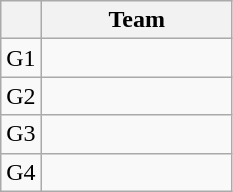<table class="wikitable" style="display:inline-table;">
<tr>
<th></th>
<th width=120>Team</th>
</tr>
<tr>
<td align=center>G1</td>
<td></td>
</tr>
<tr>
<td align=center>G2</td>
<td></td>
</tr>
<tr>
<td align=center>G3</td>
<td></td>
</tr>
<tr>
<td align=center>G4</td>
<td></td>
</tr>
</table>
